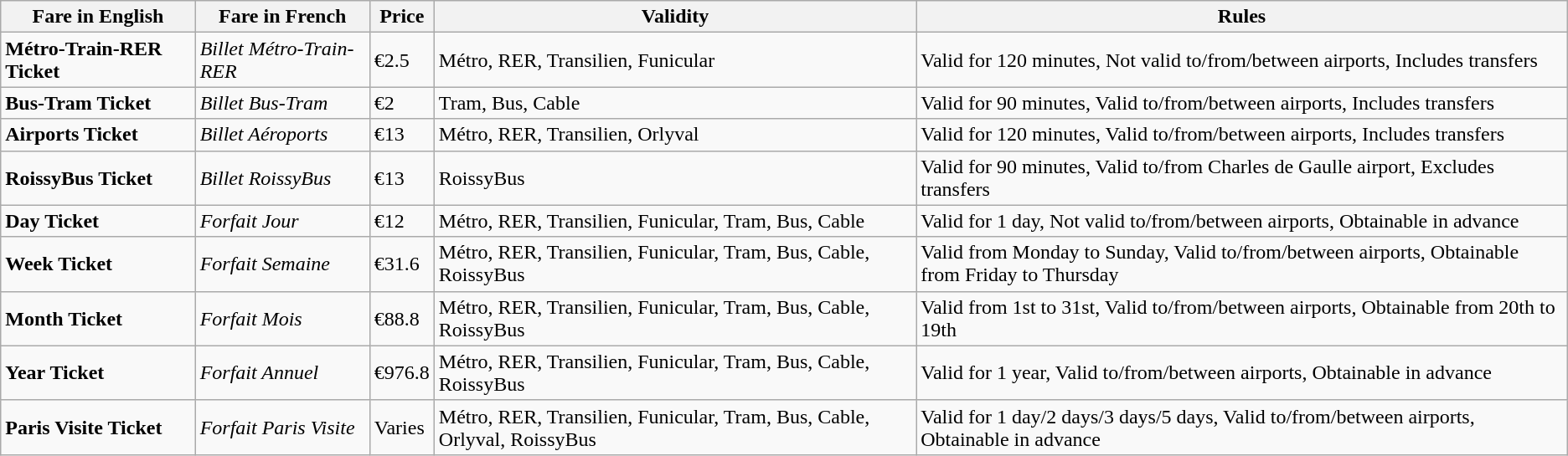<table class="wikitable">
<tr>
<th>Fare in English</th>
<th>Fare in French</th>
<th>Price</th>
<th>Validity</th>
<th>Rules</th>
</tr>
<tr>
<td><strong>Métro-Train-RER Ticket</strong></td>
<td><em>Billet Métro-Train-RER</em></td>
<td>€2.5</td>
<td>Métro, RER, Transilien, Funicular</td>
<td>Valid for 120 minutes, Not valid to/from/between airports, Includes transfers</td>
</tr>
<tr>
<td><strong>Bus-Tram Ticket</strong></td>
<td><em>Billet Bus-Tram</em></td>
<td>€2</td>
<td>Tram, Bus, Cable</td>
<td>Valid for 90 minutes, Valid to/from/between airports, Includes transfers</td>
</tr>
<tr>
<td><strong>Airports Ticket</strong></td>
<td><em>Billet Aéroports</em></td>
<td>€13</td>
<td>Métro, RER, Transilien, Orlyval</td>
<td>Valid for 120 minutes, Valid to/from/between airports, Includes transfers</td>
</tr>
<tr>
<td><strong>RoissyBus Ticket</strong></td>
<td><em>Billet RoissyBus</em></td>
<td>€13</td>
<td>RoissyBus</td>
<td>Valid for 90 minutes, Valid to/from Charles de Gaulle airport, Excludes transfers</td>
</tr>
<tr>
<td><strong>Day Ticket</strong></td>
<td><em>Forfait Jour</em></td>
<td>€12</td>
<td>Métro, RER, Transilien, Funicular, Tram, Bus, Cable</td>
<td>Valid for 1 day, Not valid to/from/between airports, Obtainable in advance</td>
</tr>
<tr>
<td><strong>Week Ticket</strong></td>
<td><em>Forfait Semaine</em></td>
<td>€31.6</td>
<td>Métro, RER, Transilien, Funicular, Tram, Bus, Cable, RoissyBus</td>
<td>Valid from Monday to Sunday, Valid to/from/between airports, Obtainable from Friday to Thursday</td>
</tr>
<tr>
<td><strong>Month Ticket</strong></td>
<td><em>Forfait Mois</em></td>
<td>€88.8</td>
<td>Métro, RER, Transilien, Funicular, Tram, Bus, Cable, RoissyBus</td>
<td>Valid from 1st to 31st, Valid to/from/between airports, Obtainable from 20th to 19th</td>
</tr>
<tr>
<td><strong>Year Ticket</strong></td>
<td><em>Forfait Annuel</em></td>
<td>€976.8</td>
<td>Métro, RER, Transilien, Funicular, Tram, Bus, Cable, RoissyBus</td>
<td>Valid for 1 year, Valid to/from/between airports, Obtainable in advance</td>
</tr>
<tr>
<td><strong>Paris Visite Ticket</strong></td>
<td><em>Forfait Paris Visite</em></td>
<td>Varies</td>
<td>Métro, RER, Transilien, Funicular, Tram, Bus, Cable, Orlyval, RoissyBus</td>
<td>Valid for 1 day/2 days/3 days/5 days, Valid to/from/between airports, Obtainable in advance</td>
</tr>
</table>
